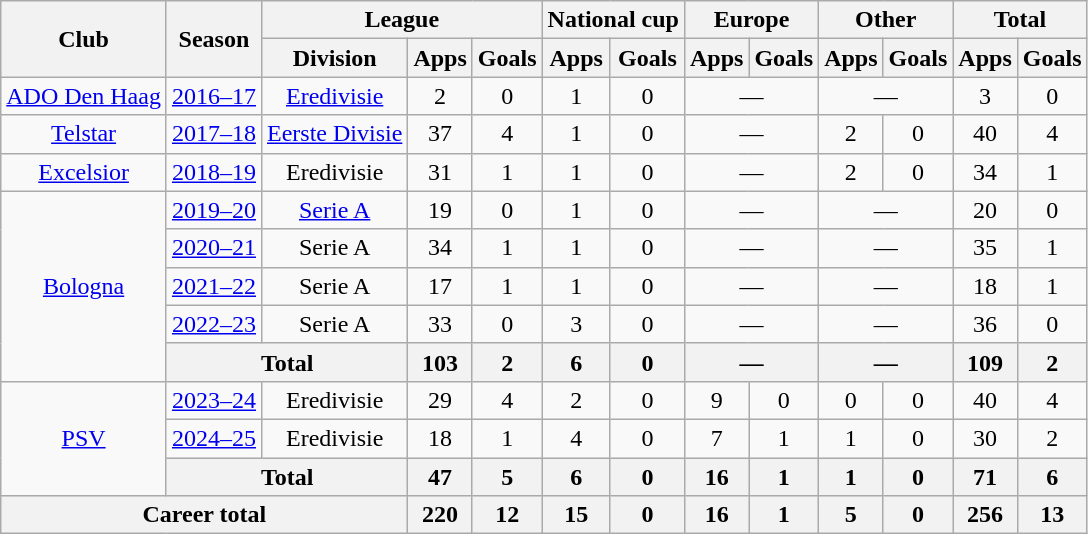<table class="wikitable" style="text-align:center">
<tr>
<th rowspan="2">Club</th>
<th rowspan="2">Season</th>
<th colspan="3">League</th>
<th colspan="2">National cup</th>
<th colspan="2">Europe</th>
<th colspan="2">Other</th>
<th colspan="2">Total</th>
</tr>
<tr>
<th>Division</th>
<th>Apps</th>
<th>Goals</th>
<th>Apps</th>
<th>Goals</th>
<th>Apps</th>
<th>Goals</th>
<th>Apps</th>
<th>Goals</th>
<th>Apps</th>
<th>Goals</th>
</tr>
<tr>
<td><a href='#'>ADO Den Haag</a></td>
<td><a href='#'>2016–17</a></td>
<td><a href='#'>Eredivisie</a></td>
<td>2</td>
<td>0</td>
<td>1</td>
<td>0</td>
<td colspan="2">—</td>
<td colspan="2">—</td>
<td>3</td>
<td>0</td>
</tr>
<tr>
<td><a href='#'>Telstar</a></td>
<td><a href='#'>2017–18</a></td>
<td><a href='#'>Eerste Divisie</a></td>
<td>37</td>
<td>4</td>
<td>1</td>
<td>0</td>
<td colspan="2">—</td>
<td>2</td>
<td>0</td>
<td>40</td>
<td>4</td>
</tr>
<tr>
<td><a href='#'>Excelsior</a></td>
<td><a href='#'>2018–19</a></td>
<td>Eredivisie</td>
<td>31</td>
<td>1</td>
<td>1</td>
<td>0</td>
<td colspan="2">—</td>
<td>2</td>
<td>0</td>
<td>34</td>
<td>1</td>
</tr>
<tr>
<td rowspan="5"><a href='#'>Bologna</a></td>
<td><a href='#'>2019–20</a></td>
<td><a href='#'>Serie A</a></td>
<td>19</td>
<td>0</td>
<td>1</td>
<td>0</td>
<td colspan="2">—</td>
<td colspan="2">—</td>
<td>20</td>
<td>0</td>
</tr>
<tr>
<td><a href='#'>2020–21</a></td>
<td>Serie A</td>
<td>34</td>
<td>1</td>
<td>1</td>
<td>0</td>
<td colspan="2">—</td>
<td colspan="2">—</td>
<td>35</td>
<td>1</td>
</tr>
<tr>
<td><a href='#'>2021–22</a></td>
<td>Serie A</td>
<td>17</td>
<td>1</td>
<td>1</td>
<td>0</td>
<td colspan="2">—</td>
<td colspan="2">—</td>
<td>18</td>
<td>1</td>
</tr>
<tr>
<td><a href='#'>2022–23</a></td>
<td>Serie A</td>
<td>33</td>
<td>0</td>
<td>3</td>
<td>0</td>
<td colspan="2">—</td>
<td colspan="2">—</td>
<td>36</td>
<td>0</td>
</tr>
<tr>
<th colspan="2">Total</th>
<th>103</th>
<th>2</th>
<th>6</th>
<th>0</th>
<th colspan="2">—</th>
<th colspan="2">—</th>
<th>109</th>
<th>2</th>
</tr>
<tr>
<td rowspan="3"><a href='#'>PSV</a></td>
<td><a href='#'>2023–24</a></td>
<td>Eredivisie</td>
<td>29</td>
<td>4</td>
<td>2</td>
<td>0</td>
<td>9</td>
<td>0</td>
<td>0</td>
<td>0</td>
<td>40</td>
<td>4</td>
</tr>
<tr>
<td><a href='#'>2024–25</a></td>
<td>Eredivisie</td>
<td>18</td>
<td>1</td>
<td>4</td>
<td>0</td>
<td>7</td>
<td>1</td>
<td>1</td>
<td>0</td>
<td>30</td>
<td>2</td>
</tr>
<tr>
<th colspan="2">Total</th>
<th>47</th>
<th>5</th>
<th>6</th>
<th>0</th>
<th>16</th>
<th>1</th>
<th>1</th>
<th>0</th>
<th>71</th>
<th>6</th>
</tr>
<tr>
<th colspan="3">Career total</th>
<th>220</th>
<th>12</th>
<th>15</th>
<th>0</th>
<th>16</th>
<th>1</th>
<th>5</th>
<th>0</th>
<th>256</th>
<th>13</th>
</tr>
</table>
